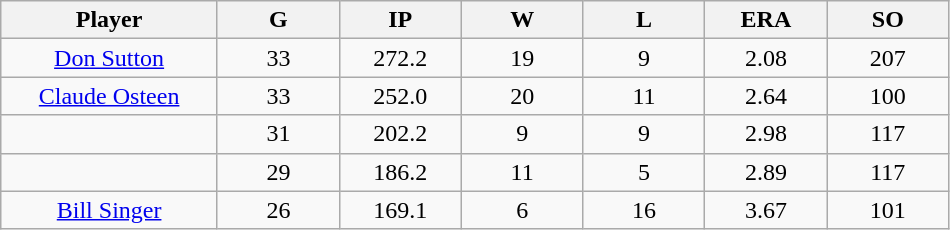<table class="wikitable sortable">
<tr>
<th bgcolor="#DDDDFF" width="16%">Player</th>
<th bgcolor="#DDDDFF" width="9%">G</th>
<th bgcolor="#DDDDFF" width="9%">IP</th>
<th bgcolor="#DDDDFF" width="9%">W</th>
<th bgcolor="#DDDDFF" width="9%">L</th>
<th bgcolor="#DDDDFF" width="9%">ERA</th>
<th bgcolor="#DDDDFF" width="9%">SO</th>
</tr>
<tr align="center">
<td><a href='#'>Don Sutton</a></td>
<td>33</td>
<td>272.2</td>
<td>19</td>
<td>9</td>
<td>2.08</td>
<td>207</td>
</tr>
<tr align=center>
<td><a href='#'>Claude Osteen</a></td>
<td>33</td>
<td>252.0</td>
<td>20</td>
<td>11</td>
<td>2.64</td>
<td>100</td>
</tr>
<tr align=center>
<td></td>
<td>31</td>
<td>202.2</td>
<td>9</td>
<td>9</td>
<td>2.98</td>
<td>117</td>
</tr>
<tr align="center">
<td></td>
<td>29</td>
<td>186.2</td>
<td>11</td>
<td>5</td>
<td>2.89</td>
<td>117</td>
</tr>
<tr align="center">
<td><a href='#'>Bill Singer</a></td>
<td>26</td>
<td>169.1</td>
<td>6</td>
<td>16</td>
<td>3.67</td>
<td>101</td>
</tr>
</table>
